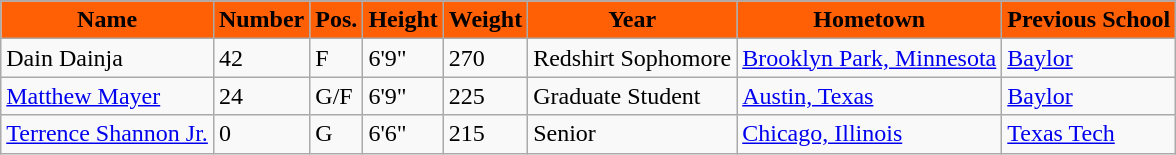<table class="wikitable sortable" border="1">
<tr style="text-align: center; background-color: #FF5F05; color: white">
</tr>
<tr style="background-color: white;">
<th style="background-color: #FF5F05"><span>Name</span></th>
<th style="background-color: #FF5F05"><span>Number</span></th>
<th style="background-color: #FF5F05"><span>Pos.</span></th>
<th style="background-color: #FF5F05"><span>Height</span></th>
<th style="background-color: #FF5F05"><span>Weight</span></th>
<th style="background-color: #FF5F05"><span>Year</span></th>
<th style="background-color: #FF5F05"><span>Hometown</span></th>
<th class="unsortable" style="background-color: #FF5F05"><span>Previous School</span></th>
</tr>
<tr>
<td>Dain Dainja</td>
<td>42</td>
<td>F</td>
<td>6'9"</td>
<td>270</td>
<td>Redshirt Sophomore</td>
<td><a href='#'>Brooklyn Park, Minnesota</a></td>
<td><a href='#'>Baylor</a></td>
</tr>
<tr>
<td><a href='#'>Matthew Mayer</a></td>
<td>24</td>
<td>G/F</td>
<td>6'9"</td>
<td>225</td>
<td>Graduate Student</td>
<td><a href='#'>Austin, Texas</a></td>
<td><a href='#'>Baylor</a></td>
</tr>
<tr>
<td><a href='#'>Terrence Shannon Jr.</a></td>
<td>0</td>
<td>G</td>
<td>6'6"</td>
<td>215</td>
<td>Senior</td>
<td><a href='#'>Chicago, Illinois</a></td>
<td><a href='#'>Texas Tech</a></td>
</tr>
</table>
